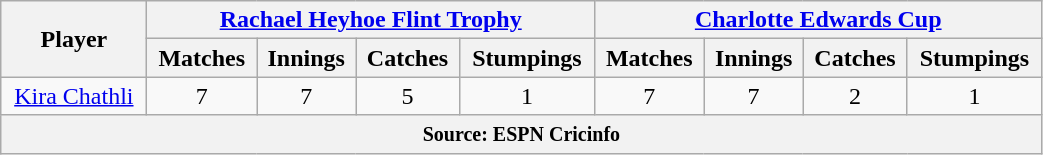<table class="wikitable" style="text-align:center; width:55%;">
<tr>
<th rowspan=2>Player</th>
<th colspan=4><a href='#'>Rachael Heyhoe Flint Trophy</a></th>
<th colspan=4><a href='#'>Charlotte Edwards Cup</a></th>
</tr>
<tr>
<th>Matches</th>
<th>Innings</th>
<th>Catches</th>
<th>Stumpings</th>
<th>Matches</th>
<th>Innings</th>
<th>Catches</th>
<th>Stumpings</th>
</tr>
<tr>
<td><a href='#'>Kira Chathli</a></td>
<td>7</td>
<td>7</td>
<td>5</td>
<td>1</td>
<td>7</td>
<td>7</td>
<td>2</td>
<td>1</td>
</tr>
<tr>
<th colspan="9"><small>Source: ESPN Cricinfo</small></th>
</tr>
</table>
